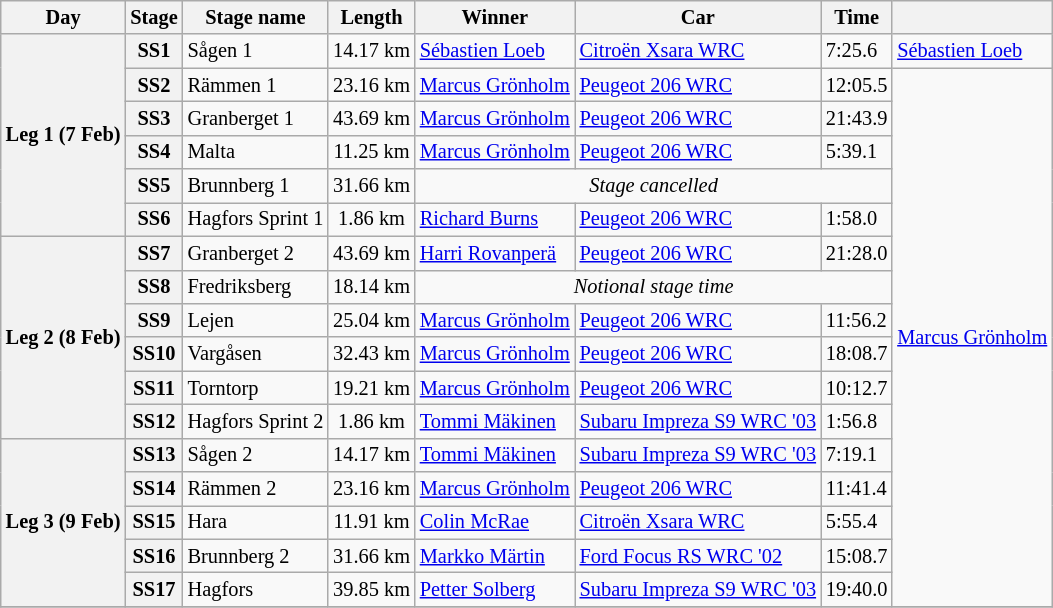<table class="wikitable" style="font-size: 85%;">
<tr>
<th>Day</th>
<th>Stage</th>
<th>Stage name</th>
<th>Length</th>
<th>Winner</th>
<th>Car</th>
<th>Time</th>
<th></th>
</tr>
<tr>
<th rowspan="6">Leg 1 (7 Feb)</th>
<th>SS1</th>
<td>Sågen 1</td>
<td align="center">14.17 km</td>
<td> <a href='#'>Sébastien Loeb</a></td>
<td><a href='#'>Citroën Xsara WRC</a></td>
<td>7:25.6</td>
<td rowspan="1"> <a href='#'>Sébastien Loeb</a></td>
</tr>
<tr>
<th>SS2</th>
<td>Rämmen 1</td>
<td align="center">23.16 km</td>
<td> <a href='#'>Marcus Grönholm</a></td>
<td><a href='#'>Peugeot 206 WRC</a></td>
<td>12:05.5</td>
<td rowspan="16"> <a href='#'>Marcus Grönholm</a></td>
</tr>
<tr>
<th>SS3</th>
<td>Granberget 1</td>
<td align="center">43.69 km</td>
<td> <a href='#'>Marcus Grönholm</a></td>
<td><a href='#'>Peugeot 206 WRC</a></td>
<td>21:43.9</td>
</tr>
<tr>
<th>SS4</th>
<td>Malta</td>
<td align="center">11.25 km</td>
<td> <a href='#'>Marcus Grönholm</a></td>
<td><a href='#'>Peugeot 206 WRC</a></td>
<td>5:39.1</td>
</tr>
<tr>
<th>SS5</th>
<td>Brunnberg 1</td>
<td align="center">31.66 km</td>
<td colspan="3" align="center"><em>Stage cancelled</em></td>
</tr>
<tr>
<th>SS6</th>
<td>Hagfors Sprint 1</td>
<td align="center">1.86 km</td>
<td> <a href='#'>Richard Burns</a></td>
<td><a href='#'>Peugeot 206 WRC</a></td>
<td>1:58.0</td>
</tr>
<tr>
<th rowspan="6">Leg 2 (8 Feb)</th>
<th>SS7</th>
<td>Granberget 2</td>
<td align="center">43.69 km</td>
<td> <a href='#'>Harri Rovanperä</a></td>
<td><a href='#'>Peugeot 206 WRC</a></td>
<td>21:28.0</td>
</tr>
<tr>
<th>SS8</th>
<td>Fredriksberg</td>
<td align="center">18.14 km</td>
<td colspan="3" align="center"><em>Notional stage time</em></td>
</tr>
<tr>
<th>SS9</th>
<td>Lejen</td>
<td align="center">25.04 km</td>
<td> <a href='#'>Marcus Grönholm</a></td>
<td><a href='#'>Peugeot 206 WRC</a></td>
<td>11:56.2</td>
</tr>
<tr>
<th>SS10</th>
<td>Vargåsen</td>
<td align="center">32.43 km</td>
<td> <a href='#'>Marcus Grönholm</a></td>
<td><a href='#'>Peugeot 206 WRC</a></td>
<td>18:08.7</td>
</tr>
<tr>
<th>SS11</th>
<td>Torntorp</td>
<td align="center">19.21 km</td>
<td> <a href='#'>Marcus Grönholm</a></td>
<td><a href='#'>Peugeot 206 WRC</a></td>
<td>10:12.7</td>
</tr>
<tr>
<th>SS12</th>
<td>Hagfors Sprint 2</td>
<td align="center">1.86 km</td>
<td> <a href='#'>Tommi Mäkinen</a></td>
<td><a href='#'>Subaru Impreza S9 WRC '03</a></td>
<td>1:56.8</td>
</tr>
<tr>
<th rowspan="5">Leg 3 (9 Feb)</th>
<th>SS13</th>
<td>Sågen 2</td>
<td align="center">14.17 km</td>
<td> <a href='#'>Tommi Mäkinen</a></td>
<td><a href='#'>Subaru Impreza S9 WRC '03</a></td>
<td>7:19.1</td>
</tr>
<tr>
<th>SS14</th>
<td>Rämmen 2</td>
<td align="center">23.16 km</td>
<td> <a href='#'>Marcus Grönholm</a></td>
<td><a href='#'>Peugeot 206 WRC</a></td>
<td>11:41.4</td>
</tr>
<tr>
<th>SS15</th>
<td>Hara</td>
<td align="center">11.91 km</td>
<td> <a href='#'>Colin McRae</a></td>
<td><a href='#'>Citroën Xsara WRC</a></td>
<td>5:55.4</td>
</tr>
<tr>
<th>SS16</th>
<td>Brunnberg 2</td>
<td align="center">31.66 km</td>
<td> <a href='#'>Markko Märtin</a></td>
<td><a href='#'>Ford Focus RS WRC '02</a></td>
<td>15:08.7</td>
</tr>
<tr>
<th>SS17</th>
<td>Hagfors</td>
<td align="center">39.85 km</td>
<td> <a href='#'>Petter Solberg</a></td>
<td><a href='#'>Subaru Impreza S9 WRC '03</a></td>
<td>19:40.0</td>
</tr>
<tr>
</tr>
</table>
